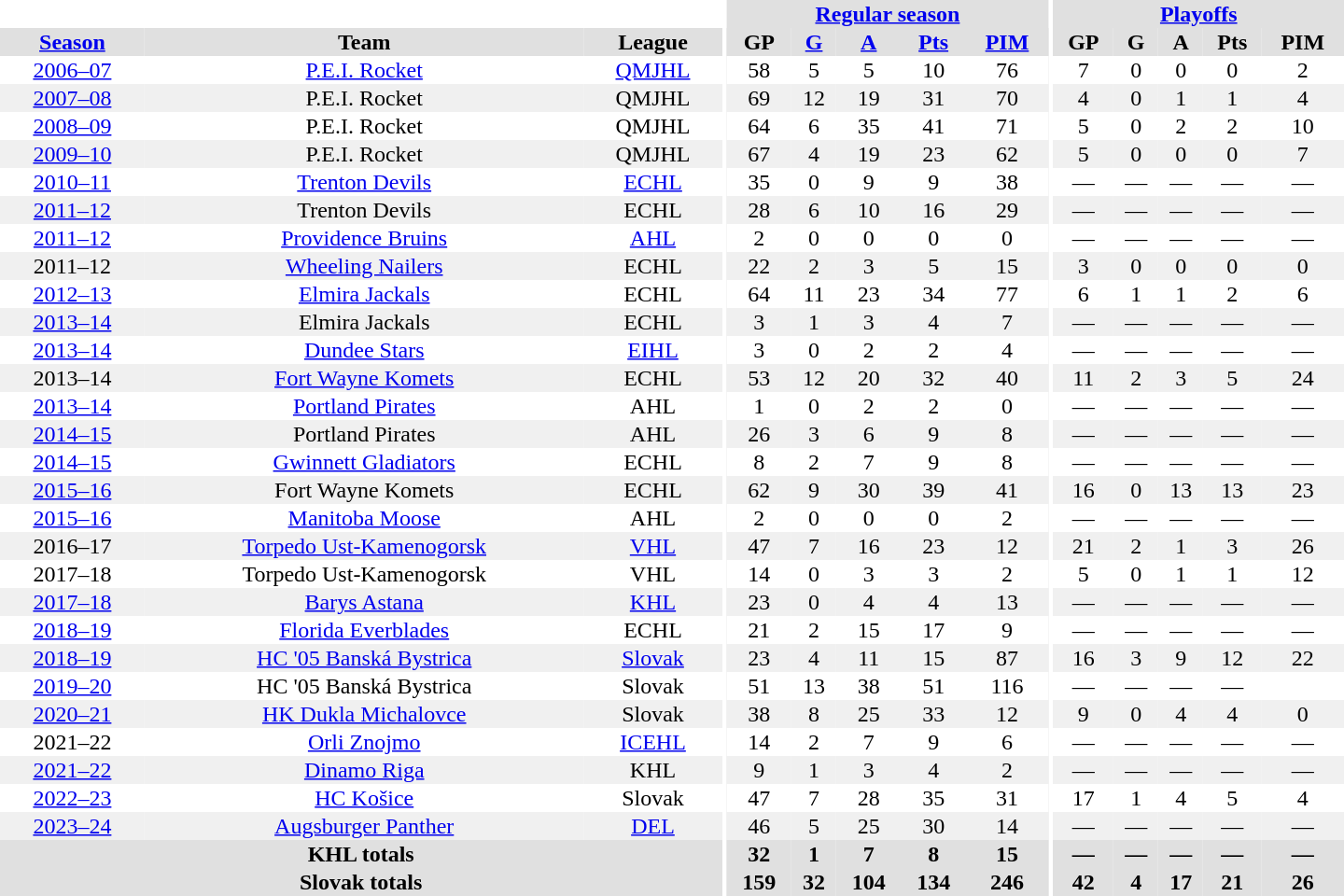<table border="0" cellpadding="1" cellspacing="0" style="text-align:center; width:60em">
<tr bgcolor="#e0e0e0">
<th colspan="3" bgcolor="#ffffff"></th>
<th rowspan="99" bgcolor="#ffffff"></th>
<th colspan="5"><a href='#'>Regular season</a></th>
<th rowspan="99" bgcolor="#ffffff"></th>
<th colspan="5"><a href='#'>Playoffs</a></th>
</tr>
<tr bgcolor="#e0e0e0">
<th><a href='#'>Season</a></th>
<th>Team</th>
<th>League</th>
<th>GP</th>
<th><a href='#'>G</a></th>
<th><a href='#'>A</a></th>
<th><a href='#'>Pts</a></th>
<th><a href='#'>PIM</a></th>
<th>GP</th>
<th>G</th>
<th>A</th>
<th>Pts</th>
<th>PIM</th>
</tr>
<tr>
<td><a href='#'>2006–07</a></td>
<td><a href='#'>P.E.I. Rocket</a></td>
<td><a href='#'>QMJHL</a></td>
<td>58</td>
<td>5</td>
<td>5</td>
<td>10</td>
<td>76</td>
<td>7</td>
<td>0</td>
<td>0</td>
<td>0</td>
<td>2</td>
</tr>
<tr bgcolor="#f0f0f0">
<td><a href='#'>2007–08</a></td>
<td>P.E.I. Rocket</td>
<td>QMJHL</td>
<td>69</td>
<td>12</td>
<td>19</td>
<td>31</td>
<td>70</td>
<td>4</td>
<td>0</td>
<td>1</td>
<td>1</td>
<td>4</td>
</tr>
<tr>
<td><a href='#'>2008–09</a></td>
<td>P.E.I. Rocket</td>
<td>QMJHL</td>
<td>64</td>
<td>6</td>
<td>35</td>
<td>41</td>
<td>71</td>
<td>5</td>
<td>0</td>
<td>2</td>
<td>2</td>
<td>10</td>
</tr>
<tr bgcolor="#f0f0f0">
<td><a href='#'>2009–10</a></td>
<td>P.E.I. Rocket</td>
<td>QMJHL</td>
<td>67</td>
<td>4</td>
<td>19</td>
<td>23</td>
<td>62</td>
<td>5</td>
<td>0</td>
<td>0</td>
<td>0</td>
<td>7</td>
</tr>
<tr>
<td><a href='#'>2010–11</a></td>
<td><a href='#'>Trenton Devils</a></td>
<td><a href='#'>ECHL</a></td>
<td>35</td>
<td>0</td>
<td>9</td>
<td>9</td>
<td>38</td>
<td>—</td>
<td>—</td>
<td>—</td>
<td>—</td>
<td>—</td>
</tr>
<tr bgcolor="#f0f0f0">
<td><a href='#'>2011–12</a></td>
<td>Trenton Devils</td>
<td>ECHL</td>
<td>28</td>
<td>6</td>
<td>10</td>
<td>16</td>
<td>29</td>
<td>—</td>
<td>—</td>
<td>—</td>
<td>—</td>
<td>—</td>
</tr>
<tr>
<td><a href='#'>2011–12</a></td>
<td><a href='#'>Providence Bruins</a></td>
<td><a href='#'>AHL</a></td>
<td>2</td>
<td>0</td>
<td>0</td>
<td>0</td>
<td>0</td>
<td>—</td>
<td>—</td>
<td>—</td>
<td>—</td>
<td>—</td>
</tr>
<tr bgcolor="#f0f0f0">
<td>2011–12</td>
<td><a href='#'>Wheeling Nailers</a></td>
<td>ECHL</td>
<td>22</td>
<td>2</td>
<td>3</td>
<td>5</td>
<td>15</td>
<td>3</td>
<td>0</td>
<td>0</td>
<td>0</td>
<td>0</td>
</tr>
<tr>
<td><a href='#'>2012–13</a></td>
<td><a href='#'>Elmira Jackals</a></td>
<td>ECHL</td>
<td>64</td>
<td>11</td>
<td>23</td>
<td>34</td>
<td>77</td>
<td>6</td>
<td>1</td>
<td>1</td>
<td>2</td>
<td>6</td>
</tr>
<tr bgcolor="#f0f0f0">
<td><a href='#'>2013–14</a></td>
<td>Elmira Jackals</td>
<td>ECHL</td>
<td>3</td>
<td>1</td>
<td>3</td>
<td>4</td>
<td>7</td>
<td>—</td>
<td>—</td>
<td>—</td>
<td>—</td>
<td>—</td>
</tr>
<tr>
<td><a href='#'>2013–14</a></td>
<td><a href='#'>Dundee Stars</a></td>
<td><a href='#'>EIHL</a></td>
<td>3</td>
<td>0</td>
<td>2</td>
<td>2</td>
<td>4</td>
<td>—</td>
<td>—</td>
<td>—</td>
<td>—</td>
<td>—</td>
</tr>
<tr bgcolor="#f0f0f0">
<td>2013–14</td>
<td><a href='#'>Fort Wayne Komets</a></td>
<td>ECHL</td>
<td>53</td>
<td>12</td>
<td>20</td>
<td>32</td>
<td>40</td>
<td>11</td>
<td>2</td>
<td>3</td>
<td>5</td>
<td>24</td>
</tr>
<tr>
<td><a href='#'>2013–14</a></td>
<td><a href='#'>Portland Pirates</a></td>
<td>AHL</td>
<td>1</td>
<td>0</td>
<td>2</td>
<td>2</td>
<td>0</td>
<td>—</td>
<td>—</td>
<td>—</td>
<td>—</td>
<td>—</td>
</tr>
<tr bgcolor="#f0f0f0">
<td><a href='#'>2014–15</a></td>
<td>Portland Pirates</td>
<td>AHL</td>
<td>26</td>
<td>3</td>
<td>6</td>
<td>9</td>
<td>8</td>
<td>—</td>
<td>—</td>
<td>—</td>
<td>—</td>
<td>—</td>
</tr>
<tr>
<td><a href='#'>2014–15</a></td>
<td><a href='#'>Gwinnett Gladiators</a></td>
<td>ECHL</td>
<td>8</td>
<td>2</td>
<td>7</td>
<td>9</td>
<td>8</td>
<td>—</td>
<td>—</td>
<td>—</td>
<td>—</td>
<td>—</td>
</tr>
<tr bgcolor="#f0f0f0">
<td><a href='#'>2015–16</a></td>
<td>Fort Wayne Komets</td>
<td>ECHL</td>
<td>62</td>
<td>9</td>
<td>30</td>
<td>39</td>
<td>41</td>
<td>16</td>
<td>0</td>
<td>13</td>
<td>13</td>
<td>23</td>
</tr>
<tr>
<td><a href='#'>2015–16</a></td>
<td><a href='#'>Manitoba Moose</a></td>
<td>AHL</td>
<td>2</td>
<td>0</td>
<td>0</td>
<td>0</td>
<td>2</td>
<td>—</td>
<td>—</td>
<td>—</td>
<td>—</td>
<td>—</td>
</tr>
<tr bgcolor="#f0f0f0">
<td 2016–17 VHL season>2016–17</td>
<td><a href='#'>Torpedo Ust-Kamenogorsk</a></td>
<td><a href='#'>VHL</a></td>
<td>47</td>
<td>7</td>
<td>16</td>
<td>23</td>
<td>12</td>
<td>21</td>
<td>2</td>
<td>1</td>
<td>3</td>
<td>26</td>
</tr>
<tr>
<td 2017–18 VHL season>2017–18</td>
<td>Torpedo Ust-Kamenogorsk</td>
<td>VHL</td>
<td>14</td>
<td>0</td>
<td>3</td>
<td>3</td>
<td>2</td>
<td>5</td>
<td>0</td>
<td>1</td>
<td>1</td>
<td>12</td>
</tr>
<tr bgcolor="#f0f0f0">
<td><a href='#'>2017–18</a></td>
<td><a href='#'>Barys Astana</a></td>
<td><a href='#'>KHL</a></td>
<td>23</td>
<td>0</td>
<td>4</td>
<td>4</td>
<td>13</td>
<td>—</td>
<td>—</td>
<td>—</td>
<td>—</td>
<td>—</td>
</tr>
<tr>
<td><a href='#'>2018–19</a></td>
<td><a href='#'>Florida Everblades</a></td>
<td>ECHL</td>
<td>21</td>
<td>2</td>
<td>15</td>
<td>17</td>
<td>9</td>
<td>—</td>
<td>—</td>
<td>—</td>
<td>—</td>
<td>—</td>
</tr>
<tr>
</tr>
<tr bgcolor="#f0f0f0">
<td><a href='#'>2018–19</a></td>
<td><a href='#'>HC '05 Banská Bystrica</a></td>
<td><a href='#'>Slovak</a></td>
<td>23</td>
<td>4</td>
<td>11</td>
<td>15</td>
<td>87</td>
<td>16</td>
<td>3</td>
<td>9</td>
<td>12</td>
<td>22</td>
</tr>
<tr>
<td><a href='#'>2019–20</a></td>
<td>HC '05 Banská Bystrica</td>
<td>Slovak</td>
<td>51</td>
<td>13</td>
<td>38</td>
<td>51</td>
<td>116</td>
<td>—</td>
<td>—</td>
<td>—</td>
<td>—</td>
</tr>
<tr bgcolor="#f0f0f0">
<td><a href='#'>2020–21</a></td>
<td><a href='#'>HK Dukla Michalovce</a></td>
<td>Slovak</td>
<td>38</td>
<td>8</td>
<td>25</td>
<td>33</td>
<td>12</td>
<td>9</td>
<td>0</td>
<td>4</td>
<td>4</td>
<td>0</td>
</tr>
<tr>
<td>2021–22</td>
<td><a href='#'>Orli Znojmo</a></td>
<td><a href='#'>ICEHL</a></td>
<td>14</td>
<td>2</td>
<td>7</td>
<td>9</td>
<td>6</td>
<td>—</td>
<td>—</td>
<td>—</td>
<td>—</td>
<td>—</td>
</tr>
<tr bgcolor="#f0f0f0">
<td><a href='#'>2021–22</a></td>
<td><a href='#'>Dinamo Riga</a></td>
<td>KHL</td>
<td>9</td>
<td>1</td>
<td>3</td>
<td>4</td>
<td>2</td>
<td>—</td>
<td>—</td>
<td>—</td>
<td>—</td>
<td>—</td>
</tr>
<tr>
<td><a href='#'>2022–23</a></td>
<td><a href='#'>HC Košice</a></td>
<td>Slovak</td>
<td>47</td>
<td>7</td>
<td>28</td>
<td>35</td>
<td>31</td>
<td>17</td>
<td>1</td>
<td>4</td>
<td>5</td>
<td>4</td>
</tr>
<tr bgcolor="#f0f0f0">
<td><a href='#'>2023–24</a></td>
<td><a href='#'>Augsburger Panther</a></td>
<td><a href='#'>DEL</a></td>
<td>46</td>
<td>5</td>
<td>25</td>
<td>30</td>
<td>14</td>
<td>—</td>
<td>—</td>
<td>—</td>
<td>—</td>
<td>—</td>
</tr>
<tr bgcolor="#e0e0e0">
<th colspan="3">KHL totals</th>
<th>32</th>
<th>1</th>
<th>7</th>
<th>8</th>
<th>15</th>
<th>—</th>
<th>—</th>
<th>—</th>
<th>—</th>
<th>—</th>
</tr>
<tr bgcolor="#e0e0e0">
<th colspan="3">Slovak totals</th>
<th>159</th>
<th>32</th>
<th>104</th>
<th>134</th>
<th>246</th>
<th>42</th>
<th>4</th>
<th>17</th>
<th>21</th>
<th>26</th>
</tr>
</table>
